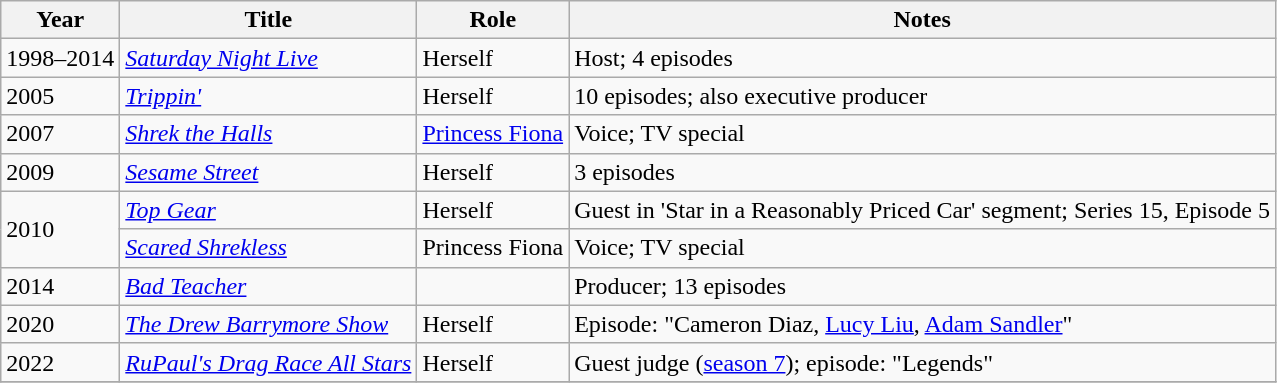<table class="wikitable sortable">
<tr>
<th>Year</th>
<th>Title</th>
<th>Role</th>
<th class=unsortable>Notes</th>
</tr>
<tr>
<td>1998–2014</td>
<td><em><a href='#'>Saturday Night Live</a></em></td>
<td>Herself</td>
<td>Host; 4 episodes</td>
</tr>
<tr>
<td>2005</td>
<td><em><a href='#'>Trippin'</a></em></td>
<td>Herself</td>
<td>10 episodes; also executive producer</td>
</tr>
<tr>
<td>2007</td>
<td><em><a href='#'>Shrek the Halls</a></em></td>
<td><a href='#'>Princess Fiona</a></td>
<td>Voice; TV special</td>
</tr>
<tr>
<td>2009</td>
<td><em><a href='#'>Sesame Street</a></em></td>
<td>Herself</td>
<td>3 episodes</td>
</tr>
<tr>
<td rowspan="2">2010</td>
<td><em><a href='#'>Top Gear</a></em></td>
<td>Herself</td>
<td>Guest in 'Star in a Reasonably Priced Car' segment; Series 15, Episode 5</td>
</tr>
<tr>
<td><em><a href='#'>Scared Shrekless</a></em></td>
<td>Princess Fiona</td>
<td>Voice; TV special</td>
</tr>
<tr>
<td>2014</td>
<td><em><a href='#'>Bad Teacher</a></em></td>
<td></td>
<td>Producer; 13 episodes</td>
</tr>
<tr>
<td>2020</td>
<td><em><a href='#'>The Drew Barrymore Show</a></em></td>
<td>Herself</td>
<td>Episode: "Cameron Diaz, <a href='#'>Lucy Liu</a>, <a href='#'>Adam Sandler</a>"</td>
</tr>
<tr>
<td>2022</td>
<td><em><a href='#'>RuPaul's Drag Race All Stars</a></em></td>
<td>Herself</td>
<td>Guest judge (<a href='#'>season 7</a>); episode: "Legends"</td>
</tr>
<tr>
</tr>
</table>
